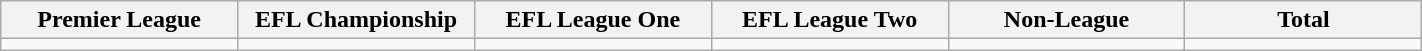<table class="wikitable">
<tr>
<th width="15%">Premier League</th>
<th width="15%">EFL Championship</th>
<th width="15%">EFL League One</th>
<th width="15%">EFL League Two</th>
<th width="15%">Non-League</th>
<th width="15%">Total</th>
</tr>
<tr>
<td></td>
<td></td>
<td></td>
<td></td>
<td></td>
<td></td>
</tr>
</table>
